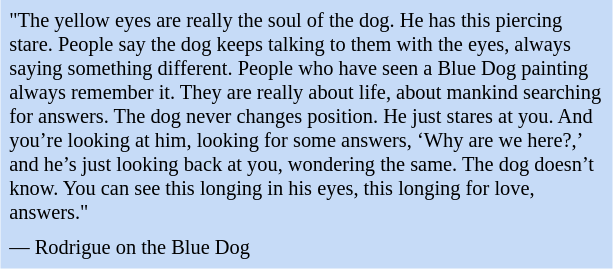<table class="toccolours" style="float: right; margin-left: 1em; margin-right: 2em; font-size: 85%; background:#c6dbf7; color:black; width:30em; max-width: 40%;" cellspacing="5">
<tr>
<td style="text-align: left;">"The yellow eyes are really the soul of the dog. He has this piercing stare. People say the dog keeps talking to them with the eyes, always saying something different. People who have seen a Blue Dog painting always remember it. They are really about life, about mankind searching for answers. The dog never changes position. He just stares at you. And you’re looking at him, looking for some answers, ‘Why are we here?,’ and he’s just looking back at you, wondering the same. The dog doesn’t know. You can see this longing in his eyes, this longing for love, answers."</td>
</tr>
<tr>
<td style="text-align: left;">— Rodrigue on the Blue Dog</td>
</tr>
</table>
